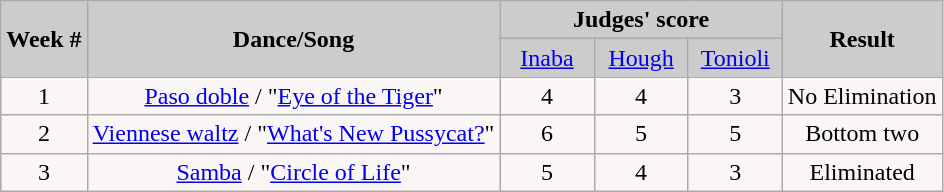<table class="wikitable" style="float:left;">
<tr style="text-align:Center; background:#ccc;">
<td rowspan="2"><strong>Week #</strong></td>
<td rowspan="2"><strong>Dance/Song</strong></td>
<td colspan="3"><strong>Judges' score</strong></td>
<td rowspan="2"><strong>Result</strong></td>
</tr>
<tr style="text-align:center; background:#ccc;">
<td style="width:10%; "><a href='#'>Inaba</a></td>
<td style="width:10%; "><a href='#'>Hough</a></td>
<td style="width:10%; "><a href='#'>Tonioli</a></td>
</tr>
<tr style="text-align:center; background:#faf6f6;">
<td bgcolor="#FAF6F6">1</td>
<td bgcolor="#FAF6F6"><a href='#'>Paso doble</a> / "<a href='#'>Eye of the Tiger</a>"</td>
<td bgcolor="#FAF6F6">4</td>
<td bgcolor="#FAF6F6">4</td>
<td bgcolor="#FAF6F6">3</td>
<td bgcolor="#FAF6F6">No Elimination</td>
</tr>
<tr style="text-align:center; background:#faf6f6;">
<td bgcolor="#FAF6F6">2</td>
<td bgcolor="#FAF6F6"><a href='#'>Viennese waltz</a> / "<a href='#'>What's New Pussycat?</a>"</td>
<td bgcolor="#FAF6F6">6</td>
<td bgcolor="#FAF6F6">5</td>
<td bgcolor="#FAF6F6">5</td>
<td bgcolor="#FAF6F6">Bottom two</td>
</tr>
<tr style="text-align:center; background:#faf6f6;">
<td bgcolor="#FAF6F6">3</td>
<td bgcolor="#FAF6F6"><a href='#'>Samba</a> / "<a href='#'>Circle of Life</a>"</td>
<td bgcolor="#FAF6F6">5</td>
<td bgcolor="#FAF6F6">4</td>
<td bgcolor="#FAF6F6">3</td>
<td bgcolor="#FAF6F6">Eliminated</td>
</tr>
</table>
